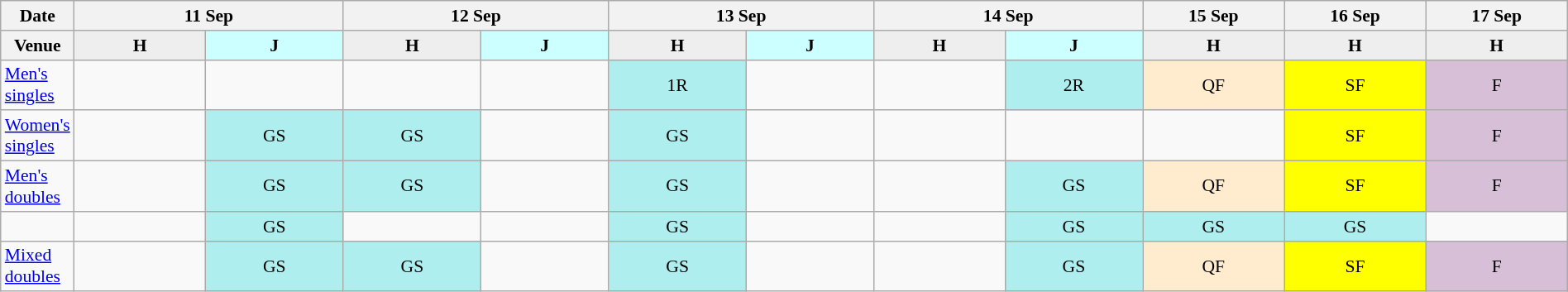<table class="wikitable" style="margin:0.5em auto; font-size:90%; text-align:center; nowrap:yes">
<tr>
<th>Date</th>
<th colspan="2">11 Sep</th>
<th colspan="2">12 Sep</th>
<th colspan="2">13 Sep</th>
<th colspan="2">14 Sep</th>
<th>15 Sep</th>
<th>16 Sep</th>
<th>17 Sep</th>
</tr>
<tr>
<th>Venue</th>
<th style="background-color:#EEEEEE; width:25em">H</th>
<th style="background-color:#CCFFFF; width:25em">J</th>
<th style="background-color:#EEEEEE; width:25em">H</th>
<th style="background-color:#CCFFFF; width:25em">J</th>
<th style="background-color:#EEEEEE; width:25em">H</th>
<th style="background-color:#CCFFFF; width:25em">J</th>
<th style="background-color:#EEEEEE; width:25em">H</th>
<th style="background-color:#CCFFFF; width:25em">J</th>
<th style="background-color:#EEEEEE; width:25em">H</th>
<th style="background-color:#EEEEEE; width:25em">H</th>
<th style="background-color:#EEEEEE; width:25em">H</th>
</tr>
<tr>
<td align="left"><a href='#'>Men's singles</a></td>
<td></td>
<td></td>
<td></td>
<td></td>
<td bgcolor="#AFEEEE">1R</td>
<td></td>
<td></td>
<td bgcolor="#AFEEEE">2R</td>
<td bgcolor="#FFEBCD">QF</td>
<td bgcolor="#FFFF00">SF</td>
<td bgcolor="#D8BFD8">F</td>
</tr>
<tr>
<td align="left"><a href='#'>Women's singles</a></td>
<td></td>
<td bgcolor="#AFEEEE">GS</td>
<td bgcolor="#AFEEEE">GS</td>
<td></td>
<td bgcolor="#AFEEEE">GS</td>
<td></td>
<td></td>
<td></td>
<td></td>
<td bgcolor="#FFFF00">SF</td>
<td bgcolor="#D8BFD8">F</td>
</tr>
<tr>
<td align="left"><a href='#'>Men's doubles</a></td>
<td></td>
<td bgcolor="#AFEEEE">GS</td>
<td bgcolor="#AFEEEE">GS</td>
<td></td>
<td bgcolor="#AFEEEE">GS</td>
<td></td>
<td></td>
<td bgcolor="#AFEEEE">GS</td>
<td bgcolor="#FFEBCD">QF</td>
<td bgcolor="#FFFF00">SF</td>
<td bgcolor="#D8BFD8">F</td>
</tr>
<tr>
<td align="left"></td>
<td></td>
<td bgcolor="#AFEEEE">GS</td>
<td></td>
<td></td>
<td bgcolor="#AFEEEE">GS</td>
<td></td>
<td></td>
<td bgcolor="#AFEEEE">GS</td>
<td bgcolor="#AFEEEE">GS</td>
<td bgcolor="#AFEEEE">GS</td>
<td></td>
</tr>
<tr>
<td align="left"><a href='#'>Mixed doubles</a></td>
<td></td>
<td bgcolor="#AFEEEE">GS</td>
<td bgcolor="#AFEEEE">GS</td>
<td></td>
<td bgcolor="#AFEEEE">GS</td>
<td></td>
<td></td>
<td bgcolor="#AFEEEE">GS</td>
<td bgcolor="#FFEBCD">QF</td>
<td bgcolor="#FFFF00">SF</td>
<td bgcolor="#D8BFD8">F</td>
</tr>
</table>
